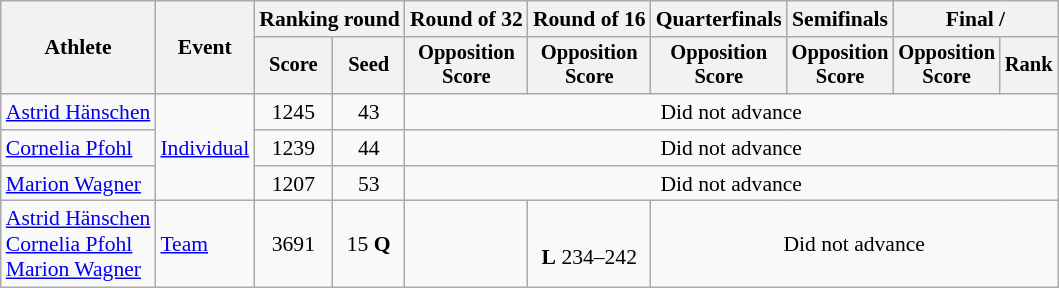<table class="wikitable" style="font-size:90%; text-align:center">
<tr>
<th rowspan=2>Athlete</th>
<th rowspan=2>Event</th>
<th colspan="2">Ranking round</th>
<th>Round of 32</th>
<th>Round of 16</th>
<th>Quarterfinals</th>
<th>Semifinals</th>
<th colspan="2">Final / </th>
</tr>
<tr style="font-size:95%">
<th>Score</th>
<th>Seed</th>
<th>Opposition<br>Score</th>
<th>Opposition<br>Score</th>
<th>Opposition<br>Score</th>
<th>Opposition<br>Score</th>
<th>Opposition<br>Score</th>
<th>Rank</th>
</tr>
<tr align=center>
<td align=left><a href='#'>Astrid Hänschen</a></td>
<td align=left rowspan=3><a href='#'>Individual</a></td>
<td>1245</td>
<td>43</td>
<td colspan=6>Did not advance</td>
</tr>
<tr align=center>
<td align=left><a href='#'>Cornelia Pfohl</a></td>
<td>1239</td>
<td>44</td>
<td colspan=6>Did not advance</td>
</tr>
<tr align=center>
<td align=left><a href='#'>Marion Wagner</a></td>
<td>1207</td>
<td>53</td>
<td colspan=6>Did not advance</td>
</tr>
<tr align=center>
<td align=left><a href='#'>Astrid Hänschen</a><br><a href='#'>Cornelia Pfohl</a><br><a href='#'>Marion Wagner</a></td>
<td align=left><a href='#'>Team</a></td>
<td>3691</td>
<td>15 <strong>Q</strong></td>
<td></td>
<td><br><strong>L</strong> 234–242</td>
<td colspan=4>Did not advance</td>
</tr>
</table>
